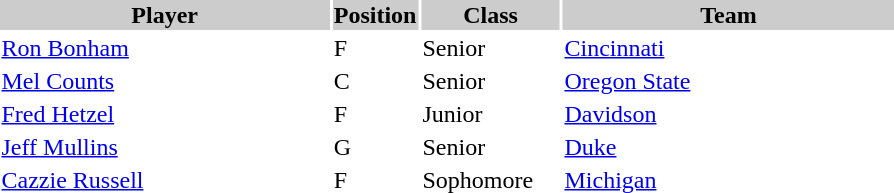<table style="width:600px" "border:'1' 'solid' 'gray'">
<tr>
<th bgcolor="#CCCCCC" style="width:40%">Player</th>
<th bgcolor="#CCCCCC" style="width:4%">Position</th>
<th bgcolor="#CCCCCC" style="width:16%">Class</th>
<th bgcolor="#CCCCCC" style="width:40%">Team</th>
</tr>
<tr>
<td><a href='#'>Ron Bonham</a></td>
<td>F</td>
<td>Senior</td>
<td><a href='#'>Cincinnati</a></td>
</tr>
<tr>
<td><a href='#'>Mel Counts</a></td>
<td>C</td>
<td>Senior</td>
<td><a href='#'>Oregon State</a></td>
</tr>
<tr>
<td><a href='#'>Fred Hetzel</a></td>
<td>F</td>
<td>Junior</td>
<td><a href='#'>Davidson</a></td>
</tr>
<tr>
<td><a href='#'>Jeff Mullins</a></td>
<td>G</td>
<td>Senior</td>
<td><a href='#'>Duke</a></td>
</tr>
<tr>
<td><a href='#'>Cazzie Russell</a></td>
<td>F</td>
<td>Sophomore</td>
<td><a href='#'>Michigan</a></td>
</tr>
</table>
